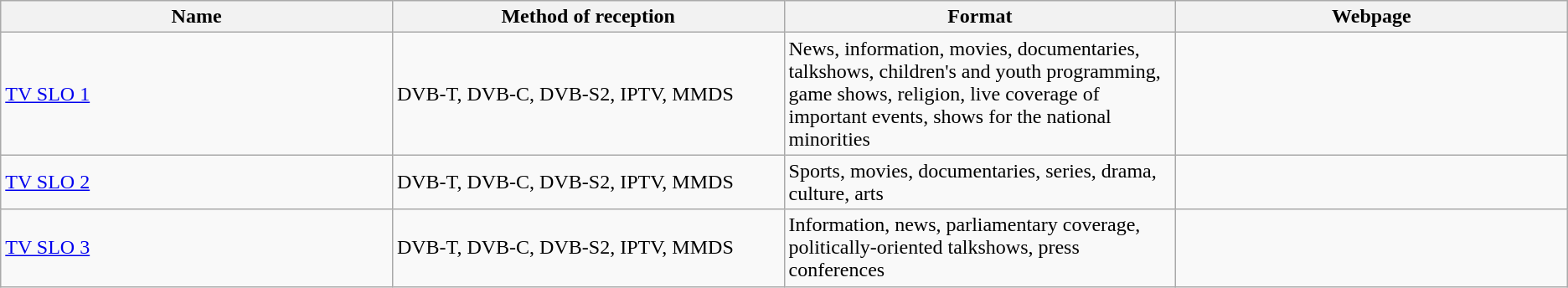<table class="wikitable">
<tr>
<th width="25%">Name</th>
<th width="25%">Method of reception</th>
<th width="25%">Format</th>
<th width="25%">Webpage</th>
</tr>
<tr>
<td><a href='#'>TV SLO 1</a></td>
<td>DVB-T, DVB-C, DVB-S2, IPTV, MMDS</td>
<td>News, information, movies, documentaries, talkshows, children's and youth programming, game shows, religion, live coverage of important events, shows for the national minorities</td>
<td></td>
</tr>
<tr>
<td><a href='#'>TV SLO 2</a></td>
<td>DVB-T, DVB-C, DVB-S2, IPTV, MMDS</td>
<td>Sports, movies, documentaries, series, drama, culture, arts</td>
<td></td>
</tr>
<tr>
<td><a href='#'>TV SLO 3</a></td>
<td>DVB-T, DVB-C, DVB-S2, IPTV, MMDS</td>
<td>Information, news, parliamentary coverage, politically-oriented talkshows, press conferences</td>
<td></td>
</tr>
</table>
